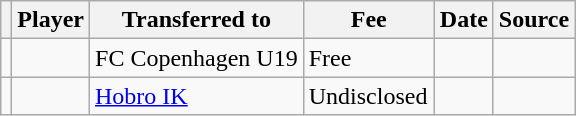<table class="wikitable plainrowheaders sortable">
<tr>
<th></th>
<th scope="col">Player</th>
<th>Transferred to</th>
<th style="width: 80px;">Fee</th>
<th scope="col">Date</th>
<th scope="col">Source</th>
</tr>
<tr>
<td align="center"></td>
<td> </td>
<td> FC Copenhagen U19</td>
<td>Free</td>
<td></td>
<td></td>
</tr>
<tr>
<td align="center"></td>
<td> </td>
<td> <a href='#'>Hobro IK</a></td>
<td>Undisclosed</td>
<td></td>
<td></td>
</tr>
</table>
